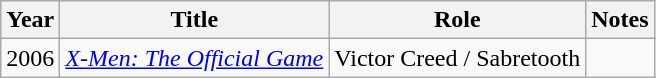<table class="wikitable sortable">
<tr>
<th>Year</th>
<th>Title</th>
<th>Role</th>
<th class="unsortable">Notes</th>
</tr>
<tr>
<td>2006</td>
<td><em><a href='#'>X-Men: The Official Game</a></em></td>
<td>Victor Creed / Sabretooth</td>
<td></td>
</tr>
</table>
